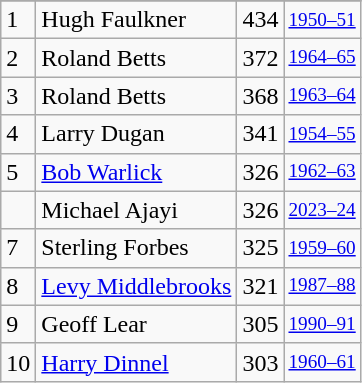<table class="wikitable">
<tr>
</tr>
<tr>
<td>1</td>
<td>Hugh Faulkner</td>
<td>434</td>
<td style="font-size:80%;"><a href='#'>1950–51</a></td>
</tr>
<tr>
<td>2</td>
<td>Roland Betts</td>
<td>372</td>
<td style="font-size:80%;"><a href='#'>1964–65</a></td>
</tr>
<tr>
<td>3</td>
<td>Roland Betts</td>
<td>368</td>
<td style="font-size:80%;"><a href='#'>1963–64</a></td>
</tr>
<tr>
<td>4</td>
<td>Larry Dugan</td>
<td>341</td>
<td style="font-size:80%;"><a href='#'>1954–55</a></td>
</tr>
<tr>
<td>5</td>
<td><a href='#'>Bob Warlick</a></td>
<td>326</td>
<td style="font-size:80%;"><a href='#'>1962–63</a></td>
</tr>
<tr>
<td></td>
<td>Michael Ajayi</td>
<td>326</td>
<td style="font-size:80%;"><a href='#'>2023–24</a></td>
</tr>
<tr>
<td>7</td>
<td>Sterling Forbes</td>
<td>325</td>
<td style="font-size:80%;"><a href='#'>1959–60</a></td>
</tr>
<tr>
<td>8</td>
<td><a href='#'>Levy Middlebrooks</a></td>
<td>321</td>
<td style="font-size:80%;"><a href='#'>1987–88</a></td>
</tr>
<tr>
<td>9</td>
<td>Geoff Lear</td>
<td>305</td>
<td style="font-size:80%;"><a href='#'>1990–91</a></td>
</tr>
<tr>
<td>10</td>
<td><a href='#'>Harry Dinnel</a></td>
<td>303</td>
<td style="font-size:80%;"><a href='#'>1960–61</a></td>
</tr>
</table>
